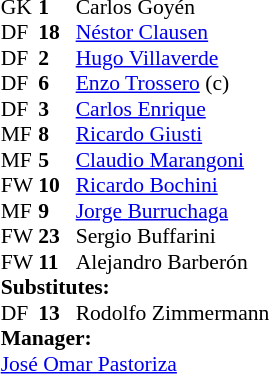<table style="font-size:90%; margin:0.2em auto;" cellspacing="0" cellpadding="0">
<tr>
<th width="25"></th>
<th width="25"></th>
</tr>
<tr>
<td>GK</td>
<td><strong>1</strong></td>
<td> Carlos Goyén</td>
</tr>
<tr>
<td>DF</td>
<td><strong>18</strong></td>
<td> <a href='#'>Néstor Clausen</a></td>
<td></td>
<td></td>
</tr>
<tr>
<td>DF</td>
<td><strong>2</strong></td>
<td> <a href='#'>Hugo Villaverde</a></td>
</tr>
<tr>
<td>DF</td>
<td><strong>6</strong></td>
<td> <a href='#'>Enzo Trossero</a> (c)</td>
</tr>
<tr>
<td>DF</td>
<td><strong>3</strong></td>
<td> <a href='#'>Carlos Enrique</a></td>
</tr>
<tr>
<td>MF</td>
<td><strong>8</strong></td>
<td> <a href='#'>Ricardo Giusti</a></td>
</tr>
<tr>
<td>MF</td>
<td><strong>5</strong></td>
<td> <a href='#'>Claudio Marangoni</a></td>
</tr>
<tr>
<td>FW</td>
<td><strong>10</strong></td>
<td> <a href='#'>Ricardo Bochini</a></td>
</tr>
<tr>
<td>MF</td>
<td><strong>9</strong></td>
<td> <a href='#'>Jorge Burruchaga</a></td>
</tr>
<tr>
<td>FW</td>
<td><strong>23</strong></td>
<td> Sergio Buffarini</td>
</tr>
<tr>
<td>FW</td>
<td><strong>11</strong></td>
<td> Alejandro Barberón</td>
</tr>
<tr>
<td colspan=3><strong>Substitutes:</strong></td>
</tr>
<tr>
<td>DF</td>
<td><strong>13</strong></td>
<td> Rodolfo Zimmermann</td>
<td></td>
<td></td>
</tr>
<tr>
<td colspan=3><strong>Manager:</strong></td>
</tr>
<tr>
<td colspan=4> <a href='#'>José Omar Pastoriza</a></td>
</tr>
</table>
